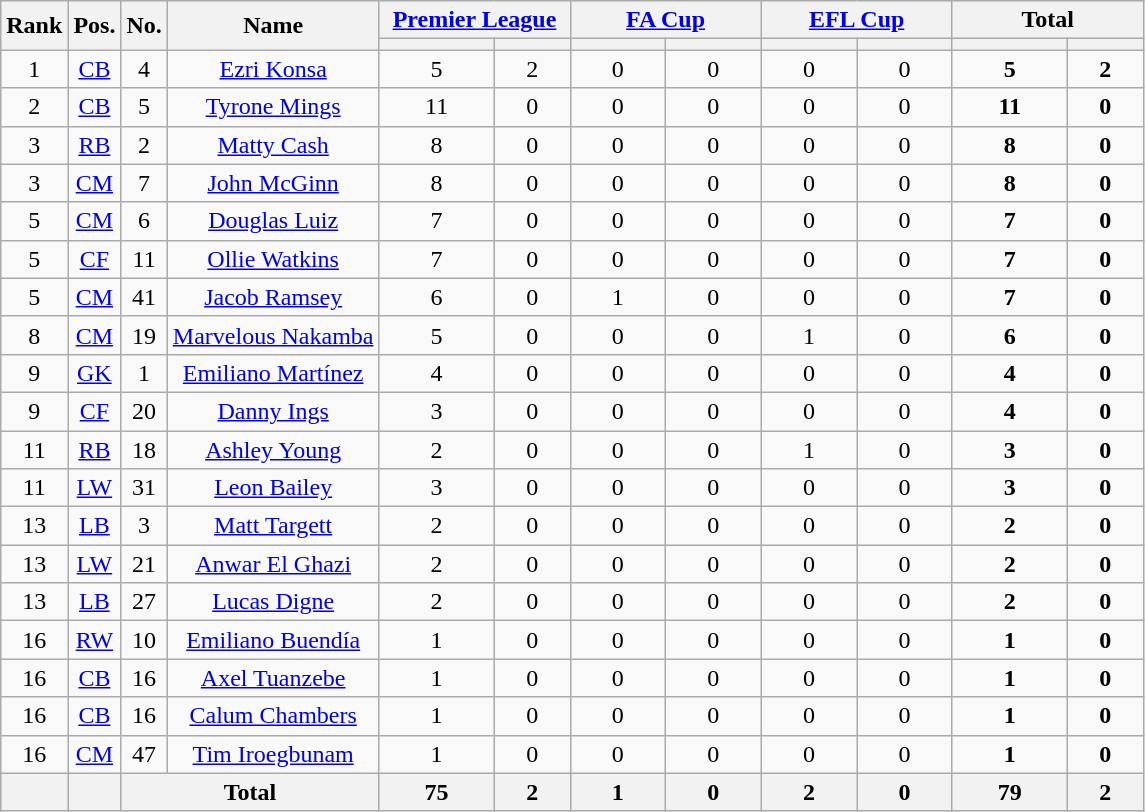<table class="wikitable sortable" style="text-align: center;">
<tr>
<th rowspan="2">Rank</th>
<th rowspan="2">Pos.</th>
<th rowspan="2">No.</th>
<th rowspan="2">Name</th>
<th colspan="2" width=120><a href='#'>Premier League</a></th>
<th colspan="2" width=120><a href='#'>FA Cup</a></th>
<th colspan="2" width=120><a href='#'>EFL Cup</a></th>
<th colspan="2" width=120>Total</th>
</tr>
<tr>
<th></th>
<th></th>
<th></th>
<th></th>
<th></th>
<th></th>
<th></th>
<th></th>
</tr>
<tr>
<td>1</td>
<td><a href='#'>CB</a></td>
<td>4</td>
<td> <a href='#'>Ezri Konsa</a></td>
<td>5</td>
<td>2</td>
<td>0</td>
<td>0</td>
<td>0</td>
<td>0</td>
<td><strong>5</strong></td>
<td><strong>2</strong></td>
</tr>
<tr>
<td>2</td>
<td><a href='#'>CB</a></td>
<td>5</td>
<td> <a href='#'>Tyrone Mings</a></td>
<td>11</td>
<td>0</td>
<td>0</td>
<td>0</td>
<td>0</td>
<td>0</td>
<td><strong>11</strong></td>
<td><strong>0</strong></td>
</tr>
<tr>
<td>3</td>
<td><a href='#'>RB</a></td>
<td>2</td>
<td> <a href='#'>Matty Cash</a></td>
<td>8</td>
<td>0</td>
<td>0</td>
<td>0</td>
<td>0</td>
<td>0</td>
<td><strong>8</strong></td>
<td><strong>0</strong></td>
</tr>
<tr>
<td>3</td>
<td><a href='#'>CM</a></td>
<td>7</td>
<td> <a href='#'>John McGinn</a></td>
<td>8</td>
<td>0</td>
<td>0</td>
<td>0</td>
<td>0</td>
<td>0</td>
<td><strong>8</strong></td>
<td><strong>0</strong></td>
</tr>
<tr>
<td>5</td>
<td><a href='#'>CM</a></td>
<td>6</td>
<td> <a href='#'>Douglas Luiz</a></td>
<td>7</td>
<td>0</td>
<td>0</td>
<td>0</td>
<td>0</td>
<td>0</td>
<td><strong>7</strong></td>
<td><strong>0</strong></td>
</tr>
<tr>
<td>5</td>
<td><a href='#'>CF</a></td>
<td>11</td>
<td> <a href='#'>Ollie Watkins</a></td>
<td>7</td>
<td>0</td>
<td>0</td>
<td>0</td>
<td>0</td>
<td>0</td>
<td><strong>7</strong></td>
<td><strong>0</strong></td>
</tr>
<tr>
<td>5</td>
<td><a href='#'>CM</a></td>
<td>41</td>
<td> <a href='#'>Jacob Ramsey</a></td>
<td>6</td>
<td>0</td>
<td>1</td>
<td>0</td>
<td>0</td>
<td>0</td>
<td><strong>7</strong></td>
<td><strong>0</strong></td>
</tr>
<tr>
<td>8</td>
<td><a href='#'>CM</a></td>
<td>19</td>
<td> <a href='#'>Marvelous Nakamba</a></td>
<td>5</td>
<td>0</td>
<td>0</td>
<td>0</td>
<td>1</td>
<td>0</td>
<td><strong>6</strong></td>
<td><strong>0</strong></td>
</tr>
<tr>
<td>9</td>
<td><a href='#'>GK</a></td>
<td>1</td>
<td> <a href='#'>Emiliano Martínez</a></td>
<td>4</td>
<td>0</td>
<td>0</td>
<td>0</td>
<td>0</td>
<td>0</td>
<td><strong>4</strong></td>
<td><strong>0</strong></td>
</tr>
<tr>
<td>9</td>
<td><a href='#'>CF</a></td>
<td>20</td>
<td> <a href='#'>Danny Ings</a></td>
<td>3</td>
<td>0</td>
<td>0</td>
<td>0</td>
<td>0</td>
<td>0</td>
<td><strong>4</strong></td>
<td><strong>0</strong></td>
</tr>
<tr>
<td>11</td>
<td><a href='#'>RB</a></td>
<td>18</td>
<td> <a href='#'>Ashley Young</a></td>
<td>2</td>
<td>0</td>
<td>0</td>
<td>0</td>
<td>1</td>
<td>0</td>
<td><strong>3</strong></td>
<td><strong>0</strong></td>
</tr>
<tr>
<td>11</td>
<td><a href='#'>LW</a></td>
<td>31</td>
<td> <a href='#'>Leon Bailey</a></td>
<td>3</td>
<td>0</td>
<td>0</td>
<td>0</td>
<td>0</td>
<td>0</td>
<td><strong>3</strong></td>
<td><strong>0</strong></td>
</tr>
<tr>
<td>13</td>
<td><a href='#'>LB</a></td>
<td>3</td>
<td> <a href='#'>Matt Targett</a></td>
<td>2</td>
<td>0</td>
<td>0</td>
<td>0</td>
<td>0</td>
<td>0</td>
<td><strong>2</strong></td>
<td><strong>0</strong></td>
</tr>
<tr>
<td>13</td>
<td><a href='#'>LW</a></td>
<td>21</td>
<td> <a href='#'>Anwar El Ghazi</a></td>
<td>2</td>
<td>0</td>
<td>0</td>
<td>0</td>
<td>0</td>
<td>0</td>
<td><strong>2</strong></td>
<td><strong>0</strong></td>
</tr>
<tr>
<td>13</td>
<td><a href='#'>LB</a></td>
<td>27</td>
<td> <a href='#'>Lucas Digne</a></td>
<td>2</td>
<td>0</td>
<td>0</td>
<td>0</td>
<td>0</td>
<td>0</td>
<td><strong>2</strong></td>
<td><strong>0</strong></td>
</tr>
<tr>
<td>16</td>
<td><a href='#'>RW</a></td>
<td>10</td>
<td> <a href='#'>Emiliano Buendía</a></td>
<td>1</td>
<td>0</td>
<td>0</td>
<td>0</td>
<td>0</td>
<td>0</td>
<td><strong>1</strong></td>
<td><strong>0</strong></td>
</tr>
<tr>
<td>16</td>
<td><a href='#'>CB</a></td>
<td>16</td>
<td> <a href='#'>Axel Tuanzebe</a></td>
<td>1</td>
<td>0</td>
<td>0</td>
<td>0</td>
<td>0</td>
<td>0</td>
<td><strong>1</strong></td>
<td><strong>0</strong></td>
</tr>
<tr>
<td>16</td>
<td><a href='#'>CB</a></td>
<td>16</td>
<td> <a href='#'>Calum Chambers</a></td>
<td>1</td>
<td>0</td>
<td>0</td>
<td>0</td>
<td>0</td>
<td>0</td>
<td><strong>1</strong></td>
<td><strong>0</strong></td>
</tr>
<tr>
<td>16</td>
<td><a href='#'>CM</a></td>
<td>47</td>
<td> <a href='#'>Tim Iroegbunam</a></td>
<td>1</td>
<td>0</td>
<td>0</td>
<td>0</td>
<td>0</td>
<td>0</td>
<td><strong>1</strong></td>
<td><strong>0</strong></td>
</tr>
<tr>
<th></th>
<th></th>
<th colspan="2"><strong>Total</strong></th>
<th>75</th>
<th>2</th>
<th>1</th>
<th><strong>0</strong></th>
<th>2</th>
<th><strong>0</strong></th>
<th>79</th>
<th>2</th>
</tr>
</table>
